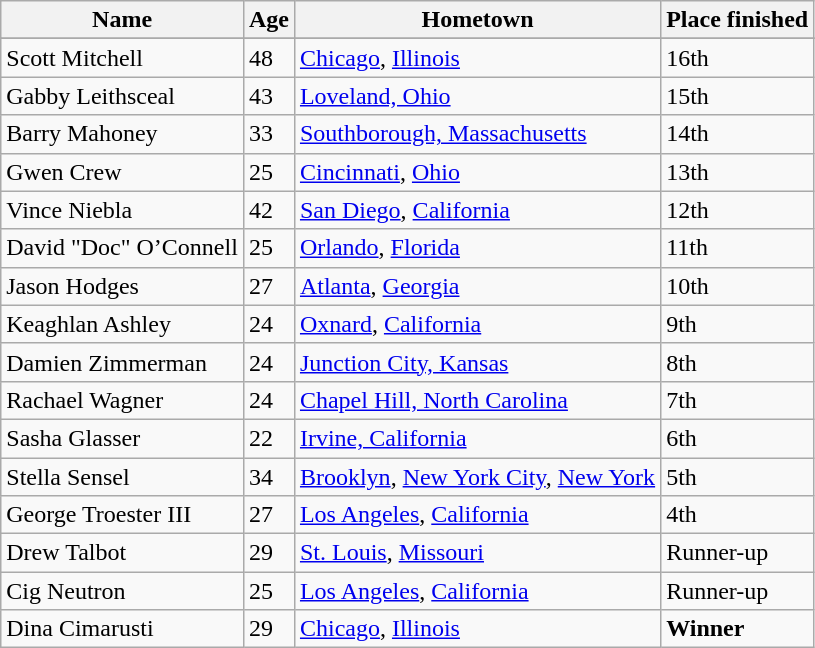<table class="wikitable sortable">
<tr>
<th>Name</th>
<th>Age</th>
<th>Hometown</th>
<th>Place finished</th>
</tr>
<tr>
</tr>
<tr>
<td>Scott Mitchell</td>
<td>48</td>
<td><a href='#'>Chicago</a>, <a href='#'>Illinois</a></td>
<td>16th</td>
</tr>
<tr>
<td>Gabby Leithsceal</td>
<td>43</td>
<td><a href='#'>Loveland, Ohio</a></td>
<td>15th</td>
</tr>
<tr>
<td>Barry Mahoney</td>
<td>33</td>
<td><a href='#'>Southborough, Massachusetts</a></td>
<td>14th</td>
</tr>
<tr>
<td>Gwen Crew</td>
<td>25</td>
<td><a href='#'>Cincinnati</a>, <a href='#'>Ohio</a></td>
<td>13th</td>
</tr>
<tr>
<td>Vince Niebla</td>
<td>42</td>
<td><a href='#'>San Diego</a>, <a href='#'>California</a></td>
<td>12th</td>
</tr>
<tr>
<td>David "Doc" O’Connell</td>
<td>25</td>
<td><a href='#'>Orlando</a>, <a href='#'>Florida</a></td>
<td>11th</td>
</tr>
<tr>
<td>Jason Hodges</td>
<td>27</td>
<td><a href='#'>Atlanta</a>, <a href='#'>Georgia</a></td>
<td>10th</td>
</tr>
<tr>
<td>Keaghlan Ashley</td>
<td>24</td>
<td><a href='#'>Oxnard</a>, <a href='#'>California</a></td>
<td>9th</td>
</tr>
<tr>
<td>Damien Zimmerman</td>
<td>24</td>
<td><a href='#'>Junction City, Kansas</a></td>
<td>8th</td>
</tr>
<tr>
<td>Rachael Wagner</td>
<td>24</td>
<td><a href='#'>Chapel Hill, North Carolina</a></td>
<td>7th</td>
</tr>
<tr>
<td>Sasha Glasser</td>
<td>22</td>
<td><a href='#'>Irvine, California</a></td>
<td>6th</td>
</tr>
<tr>
<td>Stella Sensel</td>
<td>34</td>
<td><a href='#'>Brooklyn</a>, <a href='#'>New York City</a>, <a href='#'>New York</a></td>
<td>5th</td>
</tr>
<tr>
<td>George Troester III</td>
<td>27</td>
<td><a href='#'>Los Angeles</a>, <a href='#'>California</a></td>
<td>4th</td>
</tr>
<tr>
<td>Drew Talbot</td>
<td>29</td>
<td><a href='#'>St. Louis</a>, <a href='#'>Missouri</a></td>
<td>Runner-up</td>
</tr>
<tr>
<td>Cig Neutron</td>
<td>25</td>
<td><a href='#'>Los Angeles</a>, <a href='#'>California</a></td>
<td>Runner-up</td>
</tr>
<tr>
<td>Dina Cimarusti</td>
<td>29</td>
<td><a href='#'>Chicago</a>, <a href='#'>Illinois</a></td>
<td><strong>Winner</strong></td>
</tr>
</table>
